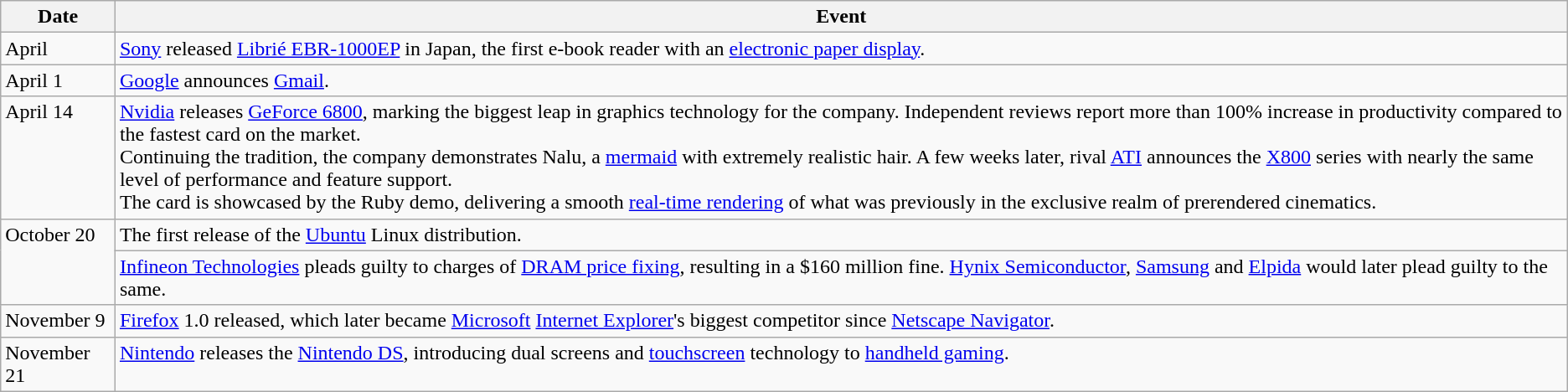<table class="wikitable sortable">
<tr>
<th>Date</th>
<th class="unsortable">Event</th>
</tr>
<tr valign="top">
<td>April</td>
<td><a href='#'>Sony</a> released <a href='#'>Librié EBR-1000EP</a> in Japan, the first e-book reader with an <a href='#'>electronic paper display</a>.</td>
</tr>
<tr valign="top">
<td>April 1</td>
<td><a href='#'>Google</a> announces <a href='#'>Gmail</a>.</td>
</tr>
<tr valign="top">
<td>April 14</td>
<td><a href='#'>Nvidia</a> releases <a href='#'>GeForce 6800</a>, marking the biggest leap in graphics technology for the company. Independent reviews report more than 100% increase in productivity compared to the fastest card on the market.<br>Continuing the tradition, the company demonstrates Nalu, a <a href='#'>mermaid</a> with extremely realistic hair. A few weeks later, rival <a href='#'>ATI</a> announces the <a href='#'>X800</a> series with nearly the same level of performance and feature support.<br>The card is showcased by the Ruby demo, delivering a smooth <a href='#'>real-time rendering</a> of what was previously in the exclusive realm of prerendered cinematics.</td>
</tr>
<tr valign="top">
<td rowspan="2">October 20</td>
<td>The first release of the <a href='#'>Ubuntu</a> Linux distribution.</td>
</tr>
<tr valign="top">
<td><a href='#'>Infineon Technologies</a> pleads guilty to charges of <a href='#'>DRAM price fixing</a>, resulting in a $160 million fine. <a href='#'>Hynix Semiconductor</a>, <a href='#'>Samsung</a> and <a href='#'>Elpida</a> would later plead guilty to the same.</td>
</tr>
<tr valign="top">
<td>November 9</td>
<td><a href='#'>Firefox</a> 1.0 released, which later became <a href='#'>Microsoft</a> <a href='#'>Internet Explorer</a>'s biggest competitor since <a href='#'>Netscape Navigator</a>.</td>
</tr>
<tr valign="top">
<td>November 21</td>
<td><a href='#'>Nintendo</a> releases the <a href='#'>Nintendo DS</a>, introducing dual screens and <a href='#'>touchscreen</a> technology to <a href='#'>handheld gaming</a>.</td>
</tr>
</table>
